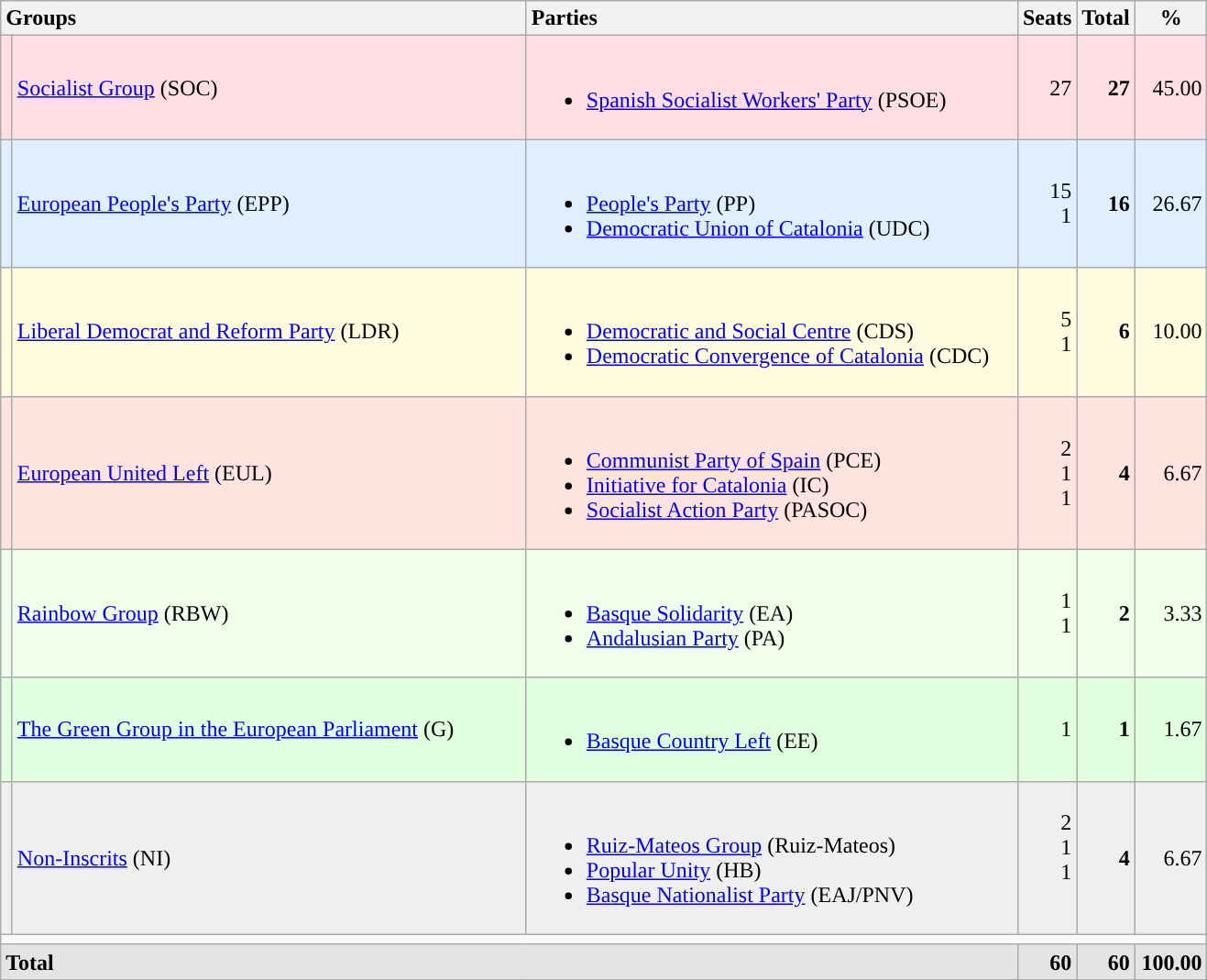<table class="wikitable" style="text-align:right;">
<tr>
<th style="text-align:left;" colspan="2" width="375">Groups</th>
<th style="text-align:left;" width="350">Parties</th>
<th width="35">Seats</th>
<th width="35">Total</th>
<th width="45">%</th>
</tr>
<tr style="background:#FFDFE3;">
<td width="1" style="color:inherit;background:"></td>
<td align="left"><a href='#'>Socialist Group</a> (SOC)</td>
<td align="left"><br><ul><li><a href='#'>Spanish Socialist Workers' Party</a> (PSOE)</li></ul></td>
<td>27</td>
<td><strong>27</strong></td>
<td>45.00</td>
</tr>
<tr style="background:#DFEFFF;">
<td style="color:inherit;background:"></td>
<td align="left"><a href='#'>European People's Party</a> (EPP)</td>
<td align="left"><br><ul><li><a href='#'>People's Party</a> (PP)</li><li><a href='#'>Democratic Union of Catalonia</a> (UDC)</li></ul></td>
<td>15<br>1</td>
<td><strong>16</strong></td>
<td>26.67</td>
</tr>
<tr style="background:#FFFBDF;">
<td style="color:inherit;background:"></td>
<td align="left"><a href='#'>Liberal Democrat and Reform Party</a> (LDR)</td>
<td align="left"><br><ul><li><a href='#'>Democratic and Social Centre</a> (CDS)</li><li><a href='#'>Democratic Convergence of Catalonia</a> (CDC)</li></ul></td>
<td>5<br>1</td>
<td><strong>6</strong></td>
<td>10.00</td>
</tr>
<tr style="background:#FFE3DF;">
<td style="color:inherit;background:"></td>
<td align="left"><a href='#'>European United Left</a> (EUL)</td>
<td align="left"><br><ul><li><a href='#'>Communist Party of Spain</a> (PCE)</li><li><a href='#'>Initiative for Catalonia</a> (IC)</li><li><a href='#'>Socialist Action Party</a> (PASOC)</li></ul></td>
<td>2<br>1<br>1</td>
<td><strong>4</strong></td>
<td>6.67</td>
</tr>
<tr style="background:#EFFFEA;">
<td style="color:inherit;background:"></td>
<td align="left"><a href='#'>Rainbow Group</a> (RBW)</td>
<td align="left"><br><ul><li><a href='#'>Basque Solidarity</a> (EA)</li><li><a href='#'>Andalusian Party</a> (PA)</li></ul></td>
<td>1<br>1</td>
<td><strong>2</strong></td>
<td>3.33</td>
</tr>
<tr style="background:#DFFFDF;">
<td style="color:inherit;background:"></td>
<td align="left"><a href='#'>The Green Group in the European Parliament</a> (G)</td>
<td align="left"><br><ul><li><a href='#'>Basque Country Left</a> (EE)</li></ul></td>
<td>1</td>
<td><strong>1</strong></td>
<td>1.67</td>
</tr>
<tr style="background:#EFEFEF;">
<td style="color:inherit;background:"></td>
<td align="left"><a href='#'>Non-Inscrits</a> (NI)</td>
<td align="left"><br><ul><li><a href='#'>Ruiz-Mateos Group</a> (Ruiz-Mateos)</li><li><a href='#'>Popular Unity</a> (HB)</li><li><a href='#'>Basque Nationalist Party</a> (EAJ/PNV)</li></ul></td>
<td>2<br>1<br>1</p></td>
<td><strong>4</strong></td>
<td>6.67</td>
</tr>
<tr>
<td colspan="6"></td>
</tr>
<tr style="background:#E4E4E4; font-weight:bold;">
<td align="left" colspan="3">Total</td>
<td>60</td>
<td>60</td>
<td>100.00</td>
</tr>
</table>
